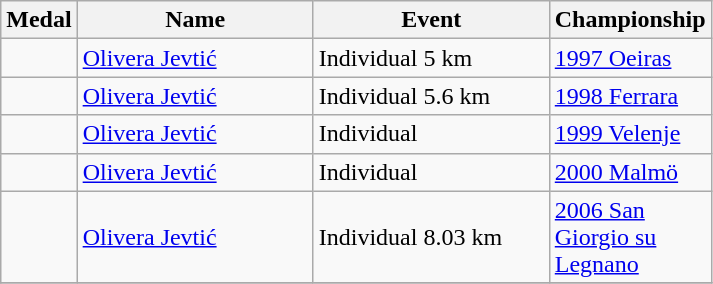<table class="wikitable sortable" style="font-size:100%">
<tr>
<th>Medal</th>
<th width=150>Name</th>
<th width=150>Event</th>
<th width=100>Championship</th>
</tr>
<tr>
<td></td>
<td><a href='#'>Olivera Jevtić</a></td>
<td>Individual 5 km</td>
<td><a href='#'>1997 Oeiras</a> </td>
</tr>
<tr>
<td></td>
<td><a href='#'>Olivera Jevtić</a></td>
<td>Individual 5.6 km</td>
<td><a href='#'>1998 Ferrara</a> </td>
</tr>
<tr>
<td></td>
<td><a href='#'>Olivera Jevtić</a></td>
<td>Individual</td>
<td><a href='#'>1999 Velenje</a> </td>
</tr>
<tr>
<td></td>
<td><a href='#'>Olivera Jevtić</a></td>
<td>Individual</td>
<td><a href='#'>2000 Malmö</a> </td>
</tr>
<tr>
<td></td>
<td><a href='#'>Olivera Jevtić</a></td>
<td>Individual 8.03 km</td>
<td><a href='#'>2006 San Giorgio su Legnano</a> </td>
</tr>
<tr>
</tr>
</table>
